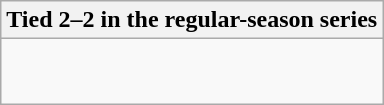<table class="wikitable collapsible collapsed">
<tr>
<th>Tied 2–2 in the regular-season series</th>
</tr>
<tr>
<td><br>

<br></td>
</tr>
</table>
